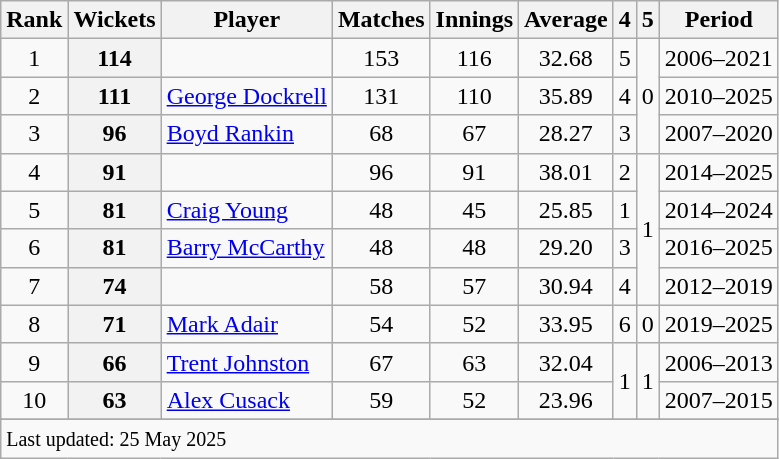<table class="wikitable plainrowheaders sortable">
<tr>
<th scope=col>Rank</th>
<th scope=col>Wickets</th>
<th scope=col>Player</th>
<th scope=col>Matches</th>
<th scope=col>Innings</th>
<th scope=col>Average</th>
<th scope=col>4</th>
<th scope=col>5</th>
<th scope=col>Period</th>
</tr>
<tr>
<td align=center>1</td>
<th scope=row style=text-align:center;>114</th>
<td></td>
<td align=center>153</td>
<td align=center>116</td>
<td align=center>32.68</td>
<td align=center>5</td>
<td align=center rowspan=3>0</td>
<td>2006–2021</td>
</tr>
<tr>
<td align=center>2</td>
<th scope=row style=text-align:center;>111</th>
<td><a href='#'>George Dockrell</a></td>
<td align=center>131</td>
<td align=center>110</td>
<td align=center>35.89</td>
<td align=center>4</td>
<td>2010–2025</td>
</tr>
<tr>
<td align=center>3</td>
<th scope=row style=text-align:center;>96</th>
<td><a href='#'>Boyd Rankin</a></td>
<td align=center>68</td>
<td align=center>67</td>
<td align=center>28.27</td>
<td align=center>3</td>
<td>2007–2020</td>
</tr>
<tr>
<td align=center>4</td>
<th scope=row style=text-align:center;>91</th>
<td></td>
<td align=center>96</td>
<td align=center>91</td>
<td align=center>38.01</td>
<td align=center>2</td>
<td rowspan="4" align="center">1</td>
<td>2014–2025</td>
</tr>
<tr>
<td align="center">5</td>
<th scope="row" style="text-align:center;">81</th>
<td><a href='#'>Craig Young</a></td>
<td align="center">48</td>
<td align="center">45</td>
<td align="center">25.85</td>
<td align="center">1</td>
<td>2014–2024</td>
</tr>
<tr>
<td align="center">6</td>
<th scope="row" style="text-align:center;">81</th>
<td><a href='#'>Barry McCarthy</a></td>
<td align="center">48</td>
<td align="center">48</td>
<td align="center">29.20</td>
<td align="center">3</td>
<td>2016–2025</td>
</tr>
<tr>
<td align="center">7</td>
<th scope="row" style="text-align:center;">74</th>
<td></td>
<td align="center">58</td>
<td align="center">57</td>
<td align="center">30.94</td>
<td align="center">4</td>
<td>2012–2019</td>
</tr>
<tr>
<td align="center">8</td>
<th scope="row" style="text-align:center;">71</th>
<td><a href='#'>Mark Adair</a></td>
<td align="center">54</td>
<td align="center">52</td>
<td align="center">33.95</td>
<td align="center">6</td>
<td align="center">0</td>
<td>2019–2025</td>
</tr>
<tr>
<td align="center">9</td>
<th scope="row" style="text-align:center;">66</th>
<td><a href='#'>Trent Johnston</a></td>
<td align="center">67</td>
<td align="center">63</td>
<td align="center">32.04</td>
<td rowspan="2" align="center">1</td>
<td rowspan="2" align="center">1</td>
<td>2006–2013</td>
</tr>
<tr>
<td align="center">10</td>
<th scope="row" style="text-align:center;">63</th>
<td><a href='#'>Alex Cusack</a></td>
<td align="center">59</td>
<td align="center">52</td>
<td align="center">23.96</td>
<td>2007–2015</td>
</tr>
<tr>
</tr>
<tr class=sortbottom>
<td colspan=9><small>Last updated: 25 May 2025</small></td>
</tr>
</table>
